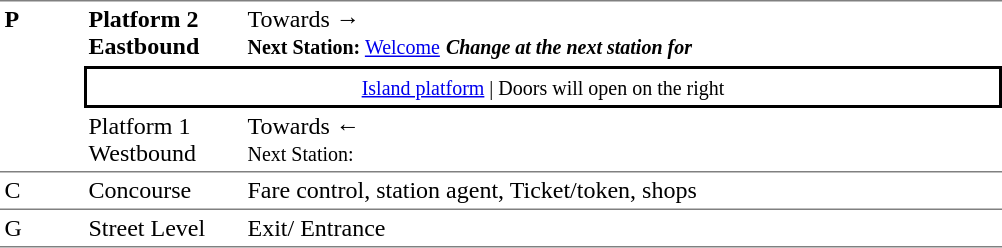<table table border=0 cellspacing=0 cellpadding=3>
<tr>
<td style="border-top:solid 1px grey;border-bottom:solid 1px grey;" width=50 rowspan=3 valign=top><strong>P</strong></td>
<td style="border-top:solid 1px grey;border-bottom:solid 1px white;" width=100><span><strong>Platform 2</strong><br><strong>Eastbound</strong></span></td>
<td style="border-top:solid 1px grey;border-bottom:solid 1px white;" width=500>Towards → <br><small><strong>Next Station:</strong> <a href='#'>Welcome</a></small> <small><strong><em>Change at the next station for <strong><em></small></td>
</tr>
<tr>
<td style="border-top:solid 2px black;border-right:solid 2px black;border-left:solid 2px black;border-bottom:solid 2px black;text-align:center;" colspan=2><small><a href='#'>Island platform</a> | Doors will open on the right </small></td>
</tr>
<tr>
<td style="border-bottom:solid 1px grey;" width=100><span></strong>Platform 1<strong><br></strong>Westbound<strong></span></td>
<td style="border-bottom:solid 1px grey;" width="500">Towards ← <br><small></strong>Next Station:<strong> </small></td>
</tr>
<tr>
<td style="border-bottom:solid 1px grey;"></strong>C<strong></td>
<td style="border-bottom:solid 1px grey;">Concourse</td>
<td style="border-bottom:solid 1px grey;">Fare control, station agent, Ticket/token, shops</td>
</tr>
<tr>
<td style="border-bottom:solid 1px grey;" width=50 valign=top></strong>G<strong></td>
<td style="border-bottom:solid 1px grey;" width=100 valign=top>Street Level</td>
<td style="border-bottom:solid 1px grey;" width=500 valign=top>Exit/ Entrance</td>
</tr>
</table>
